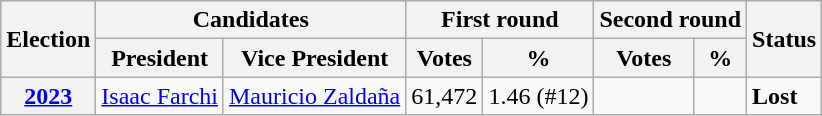<table class="wikitable" style="text-align:left;">
<tr>
<th rowspan=2>Election</th>
<th colspan=2>Candidates</th>
<th colspan=2>First round</th>
<th colspan=2>Second round</th>
<th rowspan=2>Status</th>
</tr>
<tr>
<th>President</th>
<th>Vice President</th>
<th>Votes</th>
<th>%</th>
<th>Votes</th>
<th>%</th>
</tr>
<tr>
<th><a href='#'>2023</a></th>
<td><a href='#'>Isaac Farchi</a></td>
<td><a href='#'>Mauricio Zaldaña</a></td>
<td>61,472</td>
<td>1.46 (#12)</td>
<td></td>
<td></td>
<td><strong>Lost</strong> </td>
</tr>
</table>
